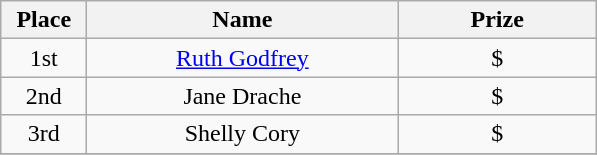<table class="wikitable">
<tr>
<th width="50">Place</th>
<th width="200">Name</th>
<th width="125">Prize</th>
</tr>
<tr>
<td align = "center">1st</td>
<td align = "center"><a href='#'>Ruth Godfrey</a></td>
<td align = "center">$</td>
</tr>
<tr>
<td align = "center">2nd</td>
<td align = "center">Jane Drache</td>
<td align = "center">$</td>
</tr>
<tr>
<td align = "center">3rd</td>
<td align = "center">Shelly Cory</td>
<td align = "center">$</td>
</tr>
<tr>
</tr>
</table>
